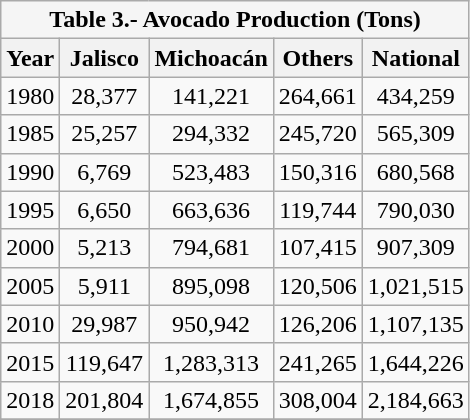<table class="wikitable sortable" style="background:">
<tr>
<th colspan="11" align="center" style="background:#f5f5f5;">Table 3.- Avocado Production (Tons)</th>
</tr>
<tr>
<th>Year</th>
<th>Jalisco</th>
<th>Michoacán</th>
<th>Others</th>
<th>National</th>
</tr>
<tr>
<td align="center">1980</td>
<td align="center">28,377</td>
<td align="center">141,221</td>
<td align="center">264,661</td>
<td align="center">434,259</td>
</tr>
<tr>
<td align="center">1985</td>
<td align="center">25,257</td>
<td align="center">294,332</td>
<td align="center">245,720</td>
<td align="center">565,309</td>
</tr>
<tr>
<td align="center">1990</td>
<td align="center">6,769</td>
<td align="center">523,483</td>
<td align="center">150,316</td>
<td align="center">680,568</td>
</tr>
<tr>
<td align="center">1995</td>
<td align="center">6,650</td>
<td align="center">663,636</td>
<td align="center">119,744</td>
<td align="center">790,030</td>
</tr>
<tr>
<td align="center">2000</td>
<td align="center">5,213</td>
<td align="center">794,681</td>
<td align="center">107,415</td>
<td align="center">907,309</td>
</tr>
<tr>
<td align="center">2005</td>
<td align="center">5,911</td>
<td align="center">895,098</td>
<td align="center">120,506</td>
<td align="center">1,021,515</td>
</tr>
<tr>
<td align="center">2010</td>
<td align="center">29,987</td>
<td align="center">950,942</td>
<td align="center">126,206</td>
<td align="center">1,107,135</td>
</tr>
<tr>
<td align="center">2015</td>
<td align="center">119,647</td>
<td align="center">1,283,313</td>
<td align="center">241,265</td>
<td align="center">1,644,226</td>
</tr>
<tr>
<td align="center">2018</td>
<td align="center">201,804</td>
<td align="center">1,674,855</td>
<td align="center">308,004</td>
<td align="center">2,184,663</td>
</tr>
<tr>
</tr>
</table>
